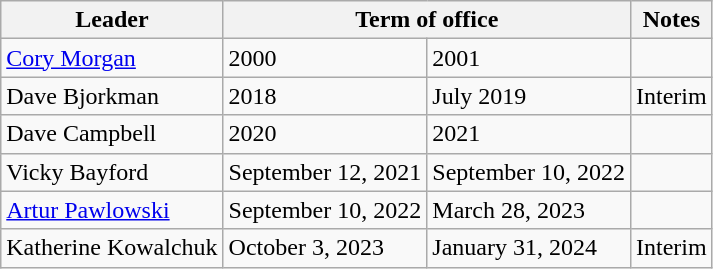<table class="wikitable">
<tr>
<th>Leader</th>
<th colspan="2">Term of office</th>
<th>Notes</th>
</tr>
<tr>
<td><a href='#'>Cory Morgan</a></td>
<td>2000</td>
<td>2001</td>
<td></td>
</tr>
<tr>
<td>Dave Bjorkman</td>
<td>2018</td>
<td>July 2019</td>
<td>Interim</td>
</tr>
<tr>
<td>Dave Campbell</td>
<td>2020</td>
<td>2021</td>
<td></td>
</tr>
<tr>
<td>Vicky Bayford</td>
<td>September 12, 2021</td>
<td>September 10, 2022</td>
<td></td>
</tr>
<tr>
<td><a href='#'>Artur Pawlowski</a></td>
<td>September 10, 2022</td>
<td>March 28, 2023</td>
<td></td>
</tr>
<tr>
<td>Katherine Kowalchuk</td>
<td>October 3, 2023</td>
<td>January 31, 2024</td>
<td>Interim</td>
</tr>
</table>
